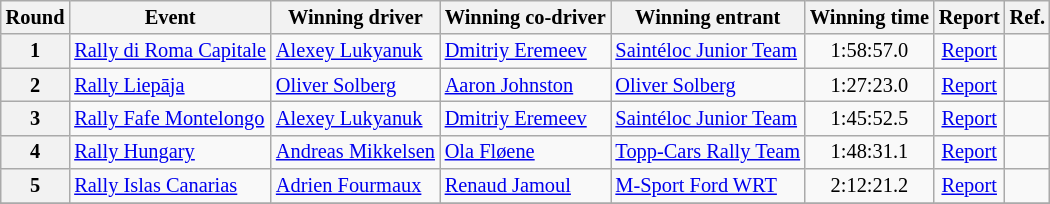<table class="wikitable" style="font-size: 85%;">
<tr>
<th>Round</th>
<th>Event</th>
<th nowrap>Winning driver</th>
<th nowrap>Winning co-driver</th>
<th nowrap>Winning entrant</th>
<th nowrap>Winning time</th>
<th nowrap>Report</th>
<th>Ref.</th>
</tr>
<tr>
<th>1</th>
<td nowrap> <a href='#'>Rally di Roma Capitale</a></td>
<td nowrap> <a href='#'>Alexey Lukyanuk</a></td>
<td nowrap> <a href='#'>Dmitriy Eremeev</a></td>
<td nowrap> <a href='#'>Saintéloc Junior Team</a></td>
<td align="center">1:58:57.0</td>
<td align="center"><a href='#'>Report</a></td>
<td align="center"></td>
</tr>
<tr>
<th>2</th>
<td> <a href='#'>Rally Liepāja</a></td>
<td> <a href='#'>Oliver Solberg</a></td>
<td> <a href='#'>Aaron Johnston</a></td>
<td> <a href='#'>Oliver Solberg</a></td>
<td align="center">1:27:23.0</td>
<td align="center"><a href='#'>Report</a></td>
<td align="center"></td>
</tr>
<tr>
<th>3</th>
<td> <a href='#'>Rally Fafe Montelongo</a></td>
<td nowrap> <a href='#'>Alexey Lukyanuk</a></td>
<td nowrap> <a href='#'>Dmitriy Eremeev</a></td>
<td nowrap> <a href='#'>Saintéloc Junior Team</a></td>
<td align="center">1:45:52.5</td>
<td align="center"><a href='#'>Report</a></td>
<td align="center"></td>
</tr>
<tr>
<th>4</th>
<td> <a href='#'>Rally Hungary</a></td>
<td nowrap> <a href='#'>Andreas Mikkelsen</a></td>
<td nowrap> <a href='#'>Ola Fløene</a></td>
<td> <a href='#'>Topp-Cars Rally Team</a></td>
<td align="center">1:48:31.1</td>
<td align="center"><a href='#'>Report</a></td>
<td align="center"></td>
</tr>
<tr>
<th>5</th>
<td> <a href='#'>Rally Islas Canarias</a></td>
<td nowrap> <a href='#'>Adrien Fourmaux</a></td>
<td nowrap> <a href='#'>Renaud Jamoul</a></td>
<td nowrap> <a href='#'>M-Sport Ford WRT</a></td>
<td align="center">2:12:21.2</td>
<td align="center"><a href='#'>Report</a></td>
<td align="center"></td>
</tr>
<tr>
</tr>
</table>
